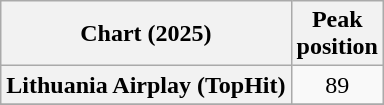<table class="wikitable plainrowheaders" style="text-align:center">
<tr>
<th scope="col">Chart (2025)</th>
<th scope="col">Peak<br>position</th>
</tr>
<tr>
<th scope="row">Lithuania Airplay (TopHit)</th>
<td>89</td>
</tr>
<tr>
</tr>
</table>
